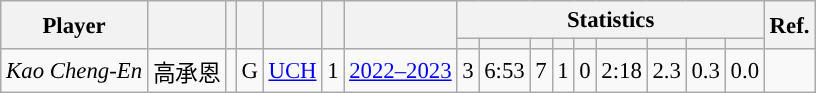<table class="wikitable sortable" style="font-size:95%; text-align:right;">
<tr>
<th rowspan="2">Player</th>
<th rowspan="2"></th>
<th rowspan="2"></th>
<th rowspan="2"></th>
<th rowspan="2"></th>
<th rowspan="2"></th>
<th rowspan="2"></th>
<th colspan="9">Statistics</th>
<th rowspan="2">Ref.</th>
</tr>
<tr>
<th></th>
<th></th>
<th></th>
<th></th>
<th></th>
<th></th>
<th></th>
<th></th>
<th></th>
</tr>
<tr>
<td align="left"><em>Kao Cheng-En</em></td>
<td align="left">高承恩</td>
<td align="center"></td>
<td align="center">G</td>
<td align="left"><a href='#'>UCH</a></td>
<td align="center">1</td>
<td align="center"><a href='#'>2022–2023</a></td>
<td>3</td>
<td>6:53</td>
<td>7</td>
<td>1</td>
<td>0</td>
<td>2:18</td>
<td>2.3</td>
<td>0.3</td>
<td>0.0</td>
<td align="center"></td>
</tr>
</table>
